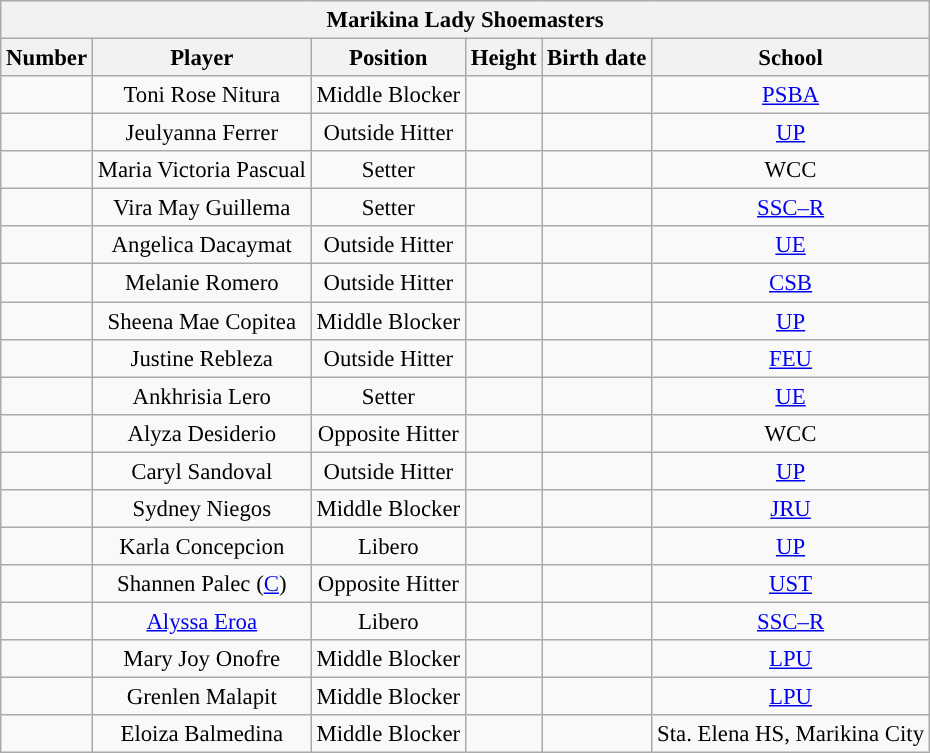<table class="wikitable sortable" style="font-size:95%; text-align:left;">
<tr>
<th colspan="6"><strong>Marikina Lady Shoemasters</strong></th>
</tr>
<tr style="background:#FFFFFF;">
<th style="text-align:center; width:1em;">Number</th>
<th style"text-align:center;width:17em;">Player</th>
<th style"text-align:center; width:9em;">Position</th>
<th style"text-align:center; width:9em;">Height</th>
<th style"text-align:center; width:13em;">Birth date</th>
<th style"text-align:center; width:13em;">School</th>
</tr>
<tr align=center>
<td></td>
<td style"text-align:left">Toni Rose Nitura</td>
<td>Middle Blocker</td>
<td></td>
<td></td>
<td><a href='#'>PSBA</a></td>
</tr>
<tr align=center>
<td></td>
<td style"text-align:left">Jeulyanna Ferrer</td>
<td>Outside Hitter</td>
<td></td>
<td></td>
<td><a href='#'>UP</a></td>
</tr>
<tr align=center>
<td></td>
<td style"text-align:left">Maria Victoria Pascual</td>
<td>Setter</td>
<td></td>
<td></td>
<td>WCC</td>
</tr>
<tr align=center>
<td></td>
<td style"text-align:left">Vira May Guillema</td>
<td>Setter</td>
<td></td>
<td align=right></td>
<td><a href='#'>SSC–R</a></td>
</tr>
<tr align=center>
<td></td>
<td style"text-align:left">Angelica Dacaymat</td>
<td>Outside Hitter</td>
<td></td>
<td></td>
<td><a href='#'>UE</a></td>
</tr>
<tr align=center>
<td></td>
<td style"text-align:left">Melanie Romero</td>
<td>Outside Hitter</td>
<td></td>
<td></td>
<td><a href='#'>CSB</a></td>
</tr>
<tr align=center>
<td></td>
<td style"text-align:left">Sheena Mae Copitea</td>
<td>Middle Blocker</td>
<td></td>
<td></td>
<td><a href='#'>UP</a></td>
</tr>
<tr align=center>
<td></td>
<td style"text-align:left">Justine Rebleza</td>
<td>Outside Hitter</td>
<td></td>
<td></td>
<td><a href='#'>FEU</a></td>
</tr>
<tr align=center>
<td></td>
<td style"text-align:left">Ankhrisia Lero</td>
<td>Setter</td>
<td></td>
<td></td>
<td><a href='#'>UE</a></td>
</tr>
<tr align=center>
<td></td>
<td style"text-align:left">Alyza Desiderio</td>
<td>Opposite Hitter</td>
<td></td>
<td></td>
<td>WCC</td>
</tr>
<tr align=center>
<td></td>
<td style"text-align:left">Caryl Sandoval</td>
<td>Outside Hitter</td>
<td></td>
<td></td>
<td><a href='#'>UP</a></td>
</tr>
<tr align=center>
<td></td>
<td style"text-align:left">Sydney Niegos</td>
<td>Middle Blocker</td>
<td></td>
<td></td>
<td><a href='#'>JRU</a></td>
</tr>
<tr align=center>
<td></td>
<td style"text-align:left">Karla Concepcion</td>
<td>Libero</td>
<td></td>
<td></td>
<td><a href='#'>UP</a></td>
</tr>
<tr align=center>
<td></td>
<td style"text-align:left">Shannen Palec (<a href='#'>C</a>)</td>
<td>Opposite Hitter</td>
<td></td>
<td align=right></td>
<td><a href='#'>UST</a></td>
</tr>
<tr align=center>
<td></td>
<td style"text-align:left"><a href='#'>Alyssa Eroa</a></td>
<td>Libero</td>
<td></td>
<td align=right></td>
<td><a href='#'>SSC–R</a></td>
</tr>
<tr align=center>
<td></td>
<td style"text-align:left">Mary Joy Onofre</td>
<td>Middle Blocker</td>
<td></td>
<td></td>
<td><a href='#'>LPU</a></td>
</tr>
<tr align=center>
<td></td>
<td style"text-align:left">Grenlen Malapit</td>
<td>Middle Blocker</td>
<td></td>
<td></td>
<td><a href='#'>LPU</a></td>
</tr>
<tr align=center>
<td></td>
<td style"text-align:left">Eloiza Balmedina</td>
<td>Middle Blocker</td>
<td></td>
<td></td>
<td>Sta. Elena HS, Marikina City</td>
</tr>
</table>
